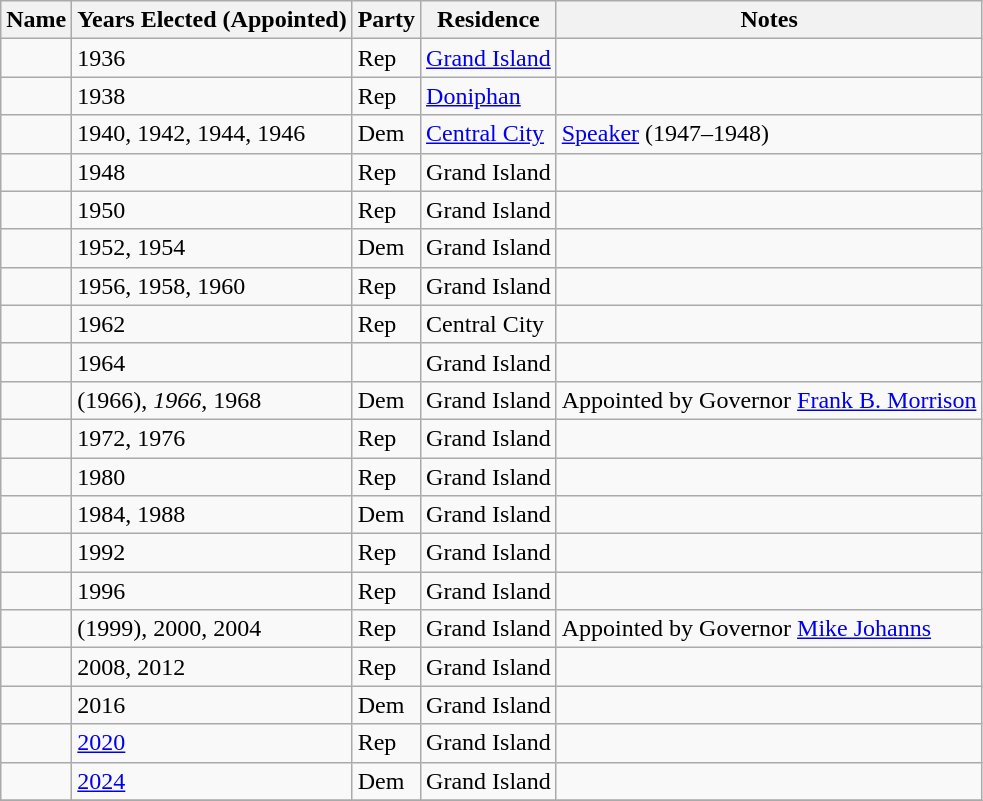<table class="wikitable sortable">
<tr>
<th>Name</th>
<th>Years Elected (Appointed)</th>
<th>Party</th>
<th>Residence</th>
<th>Notes</th>
</tr>
<tr>
<td></td>
<td>1936</td>
<td>Rep</td>
<td><a href='#'>Grand Island</a></td>
<td></td>
</tr>
<tr>
<td></td>
<td>1938</td>
<td>Rep</td>
<td><a href='#'>Doniphan</a></td>
<td></td>
</tr>
<tr>
<td></td>
<td>1940, 1942, 1944, 1946</td>
<td>Dem</td>
<td><a href='#'>Central City</a></td>
<td><a href='#'>Speaker</a> (1947–1948)</td>
</tr>
<tr>
<td></td>
<td>1948</td>
<td>Rep</td>
<td>Grand Island</td>
<td></td>
</tr>
<tr>
<td></td>
<td>1950</td>
<td>Rep</td>
<td>Grand Island</td>
<td></td>
</tr>
<tr>
<td></td>
<td>1952, 1954</td>
<td>Dem</td>
<td>Grand Island</td>
<td></td>
</tr>
<tr>
<td></td>
<td>1956, 1958, 1960</td>
<td>Rep</td>
<td>Grand Island</td>
<td></td>
</tr>
<tr>
<td></td>
<td>1962</td>
<td>Rep</td>
<td>Central City</td>
<td></td>
</tr>
<tr>
<td></td>
<td>1964</td>
<td></td>
<td>Grand Island</td>
<td></td>
</tr>
<tr>
<td></td>
<td>(1966), <em>1966</em>, 1968</td>
<td>Dem</td>
<td>Grand Island</td>
<td>Appointed by Governor <a href='#'>Frank B. Morrison</a></td>
</tr>
<tr>
<td></td>
<td>1972, 1976</td>
<td>Rep</td>
<td>Grand Island</td>
<td></td>
</tr>
<tr>
<td></td>
<td>1980</td>
<td>Rep</td>
<td>Grand Island</td>
<td></td>
</tr>
<tr>
<td></td>
<td>1984, 1988</td>
<td>Dem</td>
<td>Grand Island</td>
<td></td>
</tr>
<tr>
<td></td>
<td>1992</td>
<td>Rep</td>
<td>Grand Island</td>
<td></td>
</tr>
<tr>
<td></td>
<td>1996</td>
<td>Rep</td>
<td>Grand Island</td>
<td></td>
</tr>
<tr>
<td></td>
<td>(1999), 2000, 2004</td>
<td>Rep</td>
<td>Grand Island</td>
<td>Appointed by Governor <a href='#'>Mike Johanns</a></td>
</tr>
<tr>
<td></td>
<td>2008, 2012</td>
<td>Rep</td>
<td>Grand Island</td>
<td></td>
</tr>
<tr>
<td></td>
<td>2016</td>
<td>Dem</td>
<td>Grand Island</td>
<td></td>
</tr>
<tr>
<td></td>
<td><a href='#'>2020</a></td>
<td>Rep</td>
<td>Grand Island</td>
<td></td>
</tr>
<tr>
<td></td>
<td><a href='#'>2024</a></td>
<td>Dem</td>
<td>Grand Island</td>
<td></td>
</tr>
<tr>
</tr>
</table>
